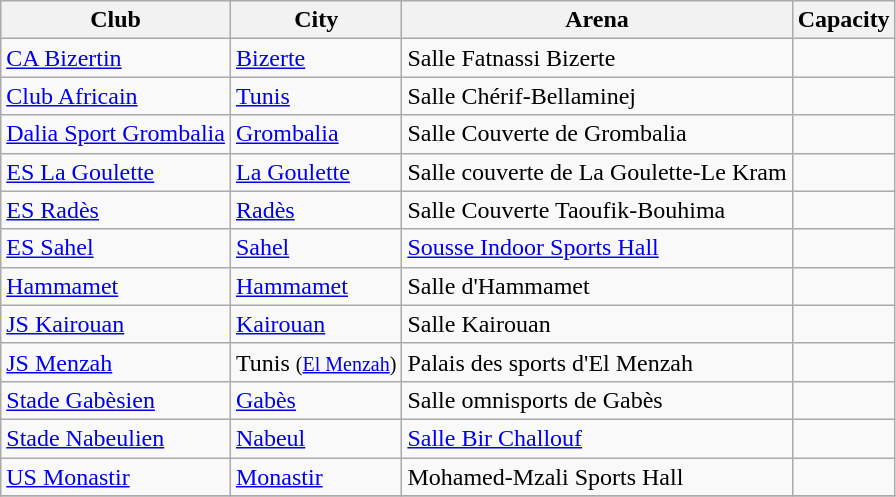<table class="wikitable sortable">
<tr>
<th>Club</th>
<th>City</th>
<th>Arena</th>
<th>Capacity</th>
</tr>
<tr>
<td><a href='#'>CA Bizertin</a></td>
<td><a href='#'>Bizerte</a></td>
<td>Salle Fatnassi Bizerte</td>
<td></td>
</tr>
<tr>
<td><a href='#'>Club Africain</a></td>
<td><a href='#'>Tunis</a></td>
<td>Salle Chérif-Bellaminej</td>
<td></td>
</tr>
<tr>
<td><a href='#'>Dalia Sport Grombalia</a></td>
<td><a href='#'>Grombalia</a></td>
<td>Salle Couverte de Grombalia</td>
<td></td>
</tr>
<tr>
<td><a href='#'>ES La Goulette</a></td>
<td><a href='#'>La Goulette</a></td>
<td>Salle couverte de La Goulette-Le Kram</td>
<td></td>
</tr>
<tr>
<td><a href='#'>ES Radès</a></td>
<td><a href='#'>Radès</a></td>
<td>Salle Couverte Taoufik-Bouhima</td>
<td></td>
</tr>
<tr>
<td><a href='#'>ES Sahel</a></td>
<td><a href='#'>Sahel</a></td>
<td><a href='#'>Sousse Indoor Sports Hall</a></td>
<td></td>
</tr>
<tr>
<td><a href='#'>Hammamet</a></td>
<td><a href='#'>Hammamet</a></td>
<td>Salle d'Hammamet</td>
<td></td>
</tr>
<tr>
<td><a href='#'>JS Kairouan</a></td>
<td><a href='#'>Kairouan</a></td>
<td>Salle Kairouan</td>
<td></td>
</tr>
<tr>
<td><a href='#'>JS Menzah</a></td>
<td>Tunis <small>(<a href='#'>El Menzah</a>)</small></td>
<td>Palais des sports d'El Menzah</td>
<td></td>
</tr>
<tr>
<td><a href='#'>Stade Gabèsien</a></td>
<td><a href='#'>Gabès</a></td>
<td>Salle omnisports de Gabès</td>
<td></td>
</tr>
<tr>
<td><a href='#'>Stade Nabeulien</a></td>
<td><a href='#'>Nabeul</a></td>
<td><a href='#'>Salle Bir Challouf</a></td>
<td></td>
</tr>
<tr>
<td><a href='#'>US Monastir</a></td>
<td><a href='#'>Monastir</a></td>
<td>Mohamed-Mzali Sports Hall</td>
<td></td>
</tr>
<tr>
</tr>
</table>
